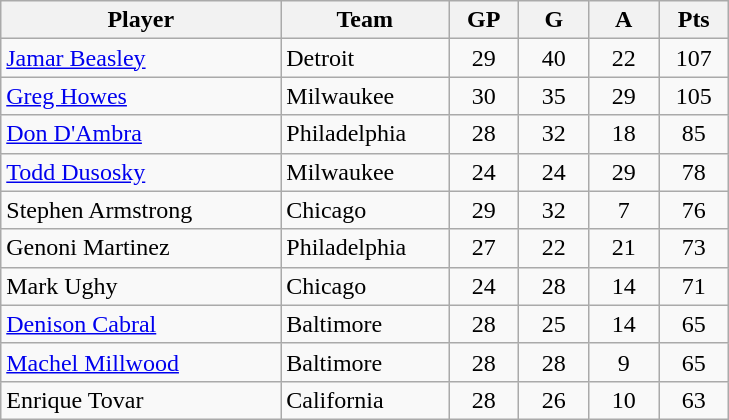<table class="wikitable">
<tr>
<th width="30%">Player</th>
<th width="18%">Team</th>
<th width="7.5%">GP</th>
<th width="7.5%">G</th>
<th width="7.5%">A</th>
<th width="7.5%">Pts</th>
</tr>
<tr align=center>
<td align=left><a href='#'>Jamar Beasley</a></td>
<td align=left>Detroit</td>
<td>29</td>
<td>40</td>
<td>22</td>
<td>107</td>
</tr>
<tr align=center>
<td align=left><a href='#'>Greg Howes</a></td>
<td align=left>Milwaukee</td>
<td>30</td>
<td>35</td>
<td>29</td>
<td>105</td>
</tr>
<tr align=center>
<td align=left><a href='#'>Don D'Ambra</a></td>
<td align=left>Philadelphia</td>
<td>28</td>
<td>32</td>
<td>18</td>
<td>85</td>
</tr>
<tr align=center>
<td align=left><a href='#'>Todd Dusosky</a></td>
<td align=left>Milwaukee</td>
<td>24</td>
<td>24</td>
<td>29</td>
<td>78</td>
</tr>
<tr align=center>
<td align=left>Stephen Armstrong</td>
<td align=left>Chicago</td>
<td>29</td>
<td>32</td>
<td>7</td>
<td>76</td>
</tr>
<tr align=center>
<td align=left>Genoni Martinez</td>
<td align=left>Philadelphia</td>
<td>27</td>
<td>22</td>
<td>21</td>
<td>73</td>
</tr>
<tr align=center>
<td align=left>Mark Ughy</td>
<td align=left>Chicago</td>
<td>24</td>
<td>28</td>
<td>14</td>
<td>71</td>
</tr>
<tr align=center>
<td align=left><a href='#'>Denison Cabral</a></td>
<td align=left>Baltimore</td>
<td>28</td>
<td>25</td>
<td>14</td>
<td>65</td>
</tr>
<tr align=center>
<td align=left><a href='#'>Machel Millwood</a></td>
<td align=left>Baltimore</td>
<td>28</td>
<td>28</td>
<td>9</td>
<td>65</td>
</tr>
<tr align=center>
<td align=left>Enrique Tovar</td>
<td align=left>California</td>
<td>28</td>
<td>26</td>
<td>10</td>
<td>63</td>
</tr>
</table>
